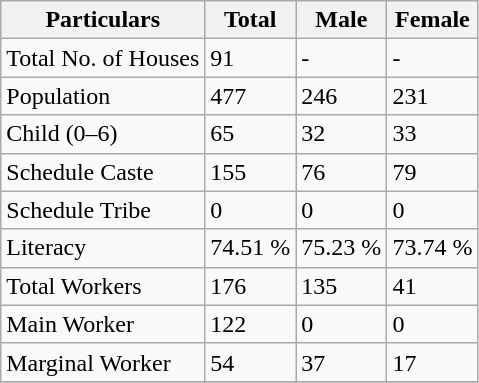<table class="wikitable sortable">
<tr>
<th>Particulars</th>
<th>Total</th>
<th>Male</th>
<th>Female</th>
</tr>
<tr>
<td>Total No. of Houses</td>
<td>91</td>
<td>-</td>
<td>-</td>
</tr>
<tr>
<td>Population</td>
<td>477</td>
<td>246</td>
<td>231</td>
</tr>
<tr>
<td>Child (0–6)</td>
<td>65</td>
<td>32</td>
<td>33</td>
</tr>
<tr>
<td>Schedule Caste</td>
<td>155</td>
<td>76</td>
<td>79</td>
</tr>
<tr>
<td>Schedule Tribe</td>
<td>0</td>
<td>0</td>
<td>0</td>
</tr>
<tr>
<td>Literacy</td>
<td>74.51 %</td>
<td>75.23 %</td>
<td>73.74 %</td>
</tr>
<tr>
<td>Total Workers</td>
<td>176</td>
<td>135</td>
<td>41</td>
</tr>
<tr>
<td>Main Worker</td>
<td>122</td>
<td>0</td>
<td>0</td>
</tr>
<tr>
<td>Marginal Worker</td>
<td>54</td>
<td>37</td>
<td>17</td>
</tr>
<tr>
</tr>
</table>
